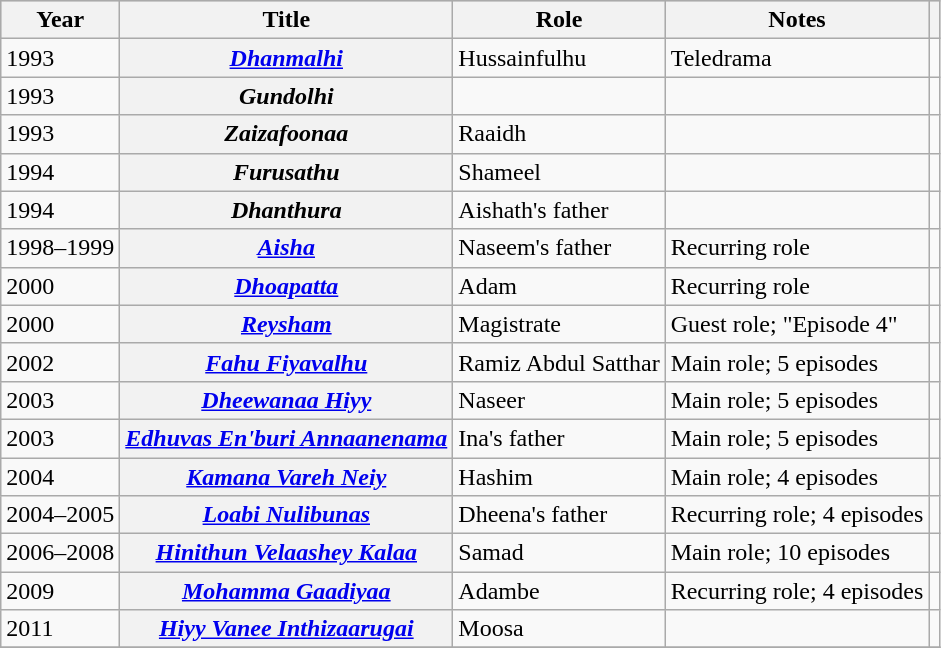<table class="wikitable sortable plainrowheaders">
<tr style="background:#ccc; text-align:center;">
<th scope="col">Year</th>
<th scope="col">Title</th>
<th scope="col">Role</th>
<th scope="col">Notes</th>
<th scope="col" class="unsortable"></th>
</tr>
<tr>
<td>1993</td>
<th scope="row"><em><a href='#'>Dhanmalhi</a></em></th>
<td>Hussainfulhu</td>
<td>Teledrama</td>
<td style="text-align: center;"></td>
</tr>
<tr>
<td>1993</td>
<th scope="row"><em>Gundolhi</em></th>
<td></td>
<td></td>
<td style="text-align: center;"></td>
</tr>
<tr>
<td>1993</td>
<th scope="row"><em>Zaizafoonaa</em></th>
<td>Raaidh</td>
<td></td>
<td style="text-align: center;"></td>
</tr>
<tr>
<td>1994</td>
<th scope="row"><em>Furusathu</em></th>
<td>Shameel</td>
<td></td>
<td></td>
</tr>
<tr>
<td>1994</td>
<th scope="row"><em>Dhanthura</em></th>
<td>Aishath's father</td>
<td></td>
<td style="text-align: center;"></td>
</tr>
<tr>
<td>1998–1999</td>
<th scope="row"><em><a href='#'>Aisha</a></em></th>
<td>Naseem's father</td>
<td>Recurring role</td>
<td style="text-align: center;"></td>
</tr>
<tr>
<td>2000</td>
<th scope="row"><em><a href='#'>Dhoapatta</a></em></th>
<td>Adam</td>
<td>Recurring role</td>
<td style="text-align: center;"></td>
</tr>
<tr>
<td>2000</td>
<th scope="row"><em><a href='#'>Reysham</a></em></th>
<td>Magistrate</td>
<td>Guest role; "Episode 4"</td>
<td style="text-align: center;"></td>
</tr>
<tr>
<td>2002</td>
<th scope="row"><em><a href='#'>Fahu Fiyavalhu</a></em></th>
<td>Ramiz Abdul Satthar</td>
<td>Main role; 5 episodes</td>
<td style="text-align: center;"></td>
</tr>
<tr>
<td>2003</td>
<th scope="row"><em><a href='#'>Dheewanaa Hiyy</a></em></th>
<td>Naseer</td>
<td>Main role; 5 episodes</td>
<td style="text-align: center;"></td>
</tr>
<tr>
<td>2003</td>
<th scope="row"><em><a href='#'>Edhuvas En'buri Annaanenama</a></em></th>
<td>Ina's father</td>
<td>Main role; 5 episodes</td>
<td style="text-align: center;"></td>
</tr>
<tr>
<td>2004</td>
<th scope="row"><em><a href='#'>Kamana Vareh Neiy</a></em></th>
<td>Hashim</td>
<td>Main role; 4 episodes</td>
<td style="text-align: center;"></td>
</tr>
<tr>
<td>2004–2005</td>
<th scope="row"><em><a href='#'>Loabi Nulibunas</a></em></th>
<td>Dheena's father</td>
<td>Recurring role; 4 episodes</td>
<td style="text-align: center;"></td>
</tr>
<tr>
<td>2006–2008</td>
<th scope="row"><em><a href='#'>Hinithun Velaashey Kalaa</a></em></th>
<td>Samad</td>
<td>Main role; 10 episodes</td>
<td style="text-align: center;"></td>
</tr>
<tr>
<td>2009</td>
<th scope="row"><em><a href='#'>Mohamma Gaadiyaa</a></em></th>
<td>Adambe</td>
<td>Recurring role; 4 episodes</td>
<td style="text-align: center;"></td>
</tr>
<tr>
<td>2011</td>
<th scope="row"><em><a href='#'>Hiyy Vanee Inthizaarugai</a></em></th>
<td>Moosa</td>
<td></td>
<td style="text-align: center;"></td>
</tr>
<tr>
</tr>
</table>
